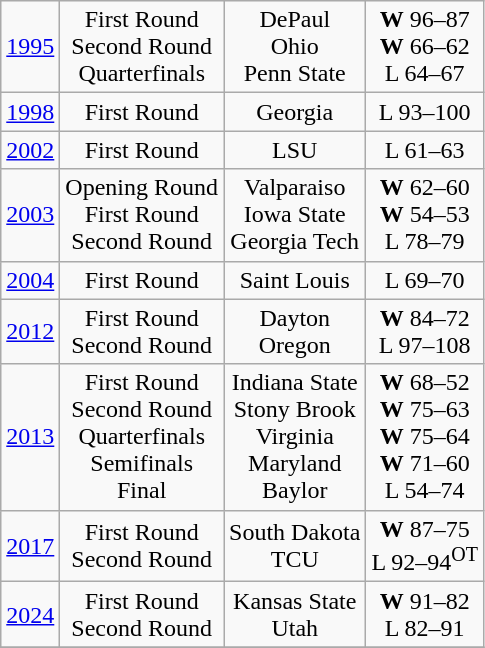<table class="wikitable">
<tr style="text-align:center">
<td><a href='#'>1995</a></td>
<td>First Round<br>Second Round<br>Quarterfinals</td>
<td>DePaul<br>Ohio<br>Penn State</td>
<td><strong>W</strong> 96–87<br><strong>W</strong> 66–62<br>L 64–67</td>
</tr>
<tr style="text-align:center">
<td><a href='#'>1998</a></td>
<td>First Round</td>
<td>Georgia</td>
<td>L 93–100</td>
</tr>
<tr style="text-align:center">
<td><a href='#'>2002</a></td>
<td>First Round</td>
<td>LSU</td>
<td>L 61–63</td>
</tr>
<tr style="text-align:center">
<td><a href='#'>2003</a></td>
<td>Opening Round<br>First Round<br>Second Round</td>
<td>Valparaiso<br>Iowa State<br>Georgia Tech</td>
<td><strong>W</strong> 62–60<br><strong>W</strong> 54–53<br>L 78–79</td>
</tr>
<tr style="text-align:center">
<td><a href='#'>2004</a></td>
<td>First Round</td>
<td>Saint Louis</td>
<td>L 69–70</td>
</tr>
<tr style="text-align:center">
<td><a href='#'>2012</a></td>
<td>First Round<br>Second Round</td>
<td>Dayton<br>Oregon</td>
<td><strong>W</strong> 84–72<br>L 97–108</td>
</tr>
<tr style="text-align:center">
<td><a href='#'>2013</a></td>
<td>First Round<br>Second Round<br>Quarterfinals<br>Semifinals<br>Final</td>
<td>Indiana State<br>Stony Brook<br>Virginia<br>Maryland<br>Baylor</td>
<td><strong>W</strong> 68–52<br><strong>W</strong> 75–63<br><strong>W</strong> 75–64<br><strong>W</strong> 71–60<br>L 54–74</td>
</tr>
<tr style="text-align:center">
<td><a href='#'>2017</a></td>
<td>First Round<br>Second Round</td>
<td>South Dakota<br>TCU</td>
<td><strong>W</strong> 87–75<br>L 92–94<sup>OT</sup></td>
</tr>
<tr style="text-align:center">
<td><a href='#'>2024</a></td>
<td>First Round<br>Second Round</td>
<td>Kansas State<br>Utah</td>
<td><strong>W</strong> 91–82<br>L 82–91</td>
</tr>
<tr style="text-align:center">
</tr>
</table>
